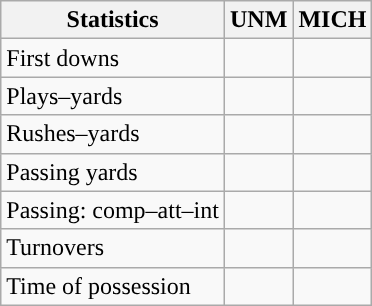<table class="wikitable" style="float:left">
<tr>
<th>Statistics</th>
<th>UNM</th>
<th>MICH</th>
</tr>
<tr>
<td>First downs</td>
<td></td>
<td></td>
</tr>
<tr>
<td>Plays–yards</td>
<td></td>
<td></td>
</tr>
<tr>
<td>Rushes–yards</td>
<td></td>
<td></td>
</tr>
<tr>
<td>Passing yards</td>
<td></td>
<td></td>
</tr>
<tr>
<td>Passing: comp–att–int</td>
<td></td>
<td></td>
</tr>
<tr>
<td>Turnovers</td>
<td></td>
<td></td>
</tr>
<tr>
<td>Time of possession</td>
<td></td>
<td></td>
</tr>
</table>
